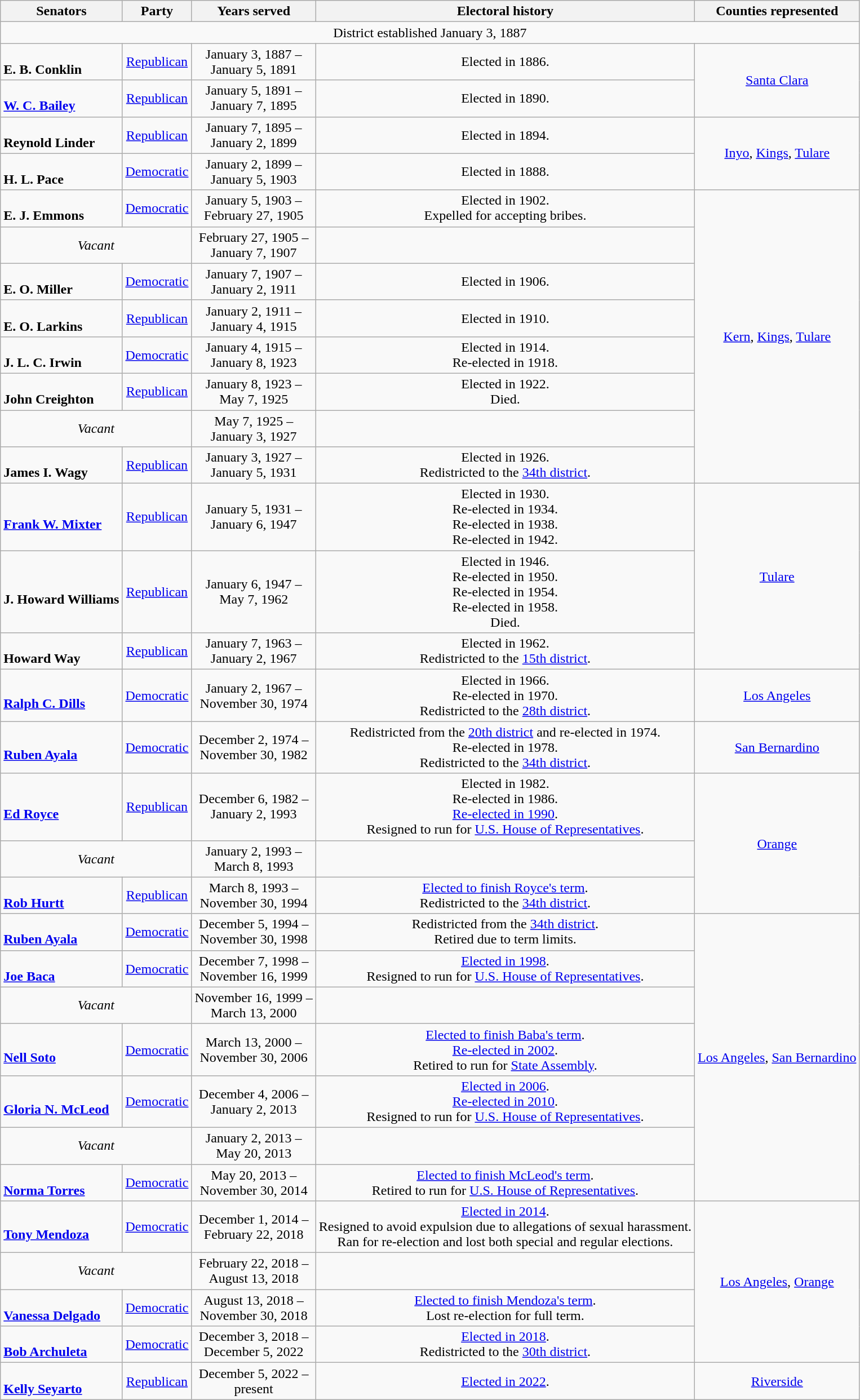<table class=wikitable style="text-align:center">
<tr>
<th>Senators</th>
<th>Party</th>
<th>Years served</th>
<th>Electoral history</th>
<th>Counties represented</th>
</tr>
<tr>
<td colspan=5>District established January 3, 1887</td>
</tr>
<tr>
<td align=left><br><strong>E. B. Conklin</strong><br></td>
<td><a href='#'>Republican</a></td>
<td>January 3, 1887 – <br> January 5, 1891</td>
<td>Elected in 1886. <br> </td>
<td rowspan="2"><a href='#'>Santa Clara</a></td>
</tr>
<tr>
<td align=left><br><strong><a href='#'>W. C. Bailey</a></strong><br></td>
<td><a href='#'>Republican</a></td>
<td>January 5, 1891 – <br> January 7, 1895</td>
<td>Elected in 1890. <br> </td>
</tr>
<tr>
<td align=left><br><strong>Reynold Linder</strong><br></td>
<td><a href='#'>Republican</a></td>
<td>January 7, 1895 – <br> January 2, 1899</td>
<td>Elected in 1894. <br> </td>
<td rowspan="2"><a href='#'>Inyo</a>, <a href='#'>Kings</a>, <a href='#'>Tulare</a></td>
</tr>
<tr>
<td align=left><br><strong>H. L. Pace</strong><br></td>
<td><a href='#'>Democratic</a></td>
<td>January 2, 1899 – <br> January 5, 1903</td>
<td>Elected in 1888. <br> </td>
</tr>
<tr>
<td align=left><br><strong>E. J. Emmons</strong><br></td>
<td><a href='#'>Democratic</a></td>
<td>January 5, 1903 – <br> February 27, 1905</td>
<td>Elected in 1902. <br> Expelled for accepting bribes.</td>
<td rowspan="8"><a href='#'>Kern</a>, <a href='#'>Kings</a>, <a href='#'>Tulare</a></td>
</tr>
<tr>
<td colspan="2"><em>Vacant</em></td>
<td>February 27, 1905 – <br> January 7, 1907</td>
<td></td>
</tr>
<tr>
<td align=left> <br><strong>E. O. Miller</strong><br></td>
<td><a href='#'>Democratic</a></td>
<td>January 7, 1907 – <br> January 2, 1911</td>
<td>Elected in 1906. <br> </td>
</tr>
<tr>
<td align=left><br><strong>E. O. Larkins</strong><br></td>
<td><a href='#'>Republican</a></td>
<td>January 2, 1911 – <br> January 4, 1915</td>
<td>Elected in 1910. <br> </td>
</tr>
<tr>
<td align=left><br><strong>J. L. C. Irwin</strong><br></td>
<td><a href='#'>Democratic</a></td>
<td>January 4, 1915 – <br> January 8, 1923</td>
<td>Elected in 1914. <br> Re-elected in 1918. <br> </td>
</tr>
<tr>
<td align=left><br><strong>John Creighton</strong><br></td>
<td><a href='#'>Republican</a></td>
<td>January 8, 1923 – <br> May 7, 1925</td>
<td>Elected in 1922. <br> Died.</td>
</tr>
<tr>
<td colspan="2"><em>Vacant</em></td>
<td>May 7, 1925 – <br> January 3, 1927</td>
<td></td>
</tr>
<tr>
<td align=left><br><strong>James I. Wagy</strong><br></td>
<td><a href='#'>Republican</a></td>
<td>January 3, 1927 – <br> January 5, 1931</td>
<td>Elected in 1926. <br> Redistricted to the <a href='#'>34th district</a>.</td>
</tr>
<tr>
<td align=left><br><strong><a href='#'>Frank W. Mixter</a></strong><br></td>
<td><a href='#'>Republican</a></td>
<td>January 5, 1931 – <br> January 6, 1947</td>
<td>Elected in 1930. <br> Re-elected in 1934. <br> Re-elected in 1938. <br> Re-elected in 1942. <br> </td>
<td rowspan="3"><a href='#'>Tulare</a></td>
</tr>
<tr>
<td align=left><br><strong>J. Howard Williams</strong><br></td>
<td><a href='#'>Republican</a></td>
<td>January 6, 1947 – <br> May 7, 1962</td>
<td>Elected in 1946. <br> Re-elected in 1950. <br> Re-elected in 1954. <br> Re-elected in 1958. <br> Died.</td>
</tr>
<tr>
<td align=left><br><strong>Howard Way</strong><br></td>
<td><a href='#'>Republican</a></td>
<td>January 7, 1963 – <br> January 2, 1967</td>
<td>Elected in 1962. <br> Redistricted to the <a href='#'>15th district</a>.</td>
</tr>
<tr>
<td align=left><br><strong><a href='#'>Ralph C. Dills</a></strong><br></td>
<td><a href='#'>Democratic</a></td>
<td>January 2, 1967 – <br> November 30, 1974</td>
<td>Elected in 1966. <br> Re-elected in 1970. <br> Redistricted to the <a href='#'>28th district</a>.</td>
<td><a href='#'>Los Angeles</a></td>
</tr>
<tr>
<td align=left> <br><strong><a href='#'>Ruben Ayala</a></strong><br></td>
<td><a href='#'>Democratic</a></td>
<td>December 2, 1974 – <br> November 30, 1982</td>
<td>Redistricted from the <a href='#'>20th district</a> and re-elected in 1974. <br> Re-elected in 1978. <br> Redistricted to the <a href='#'>34th district</a>.</td>
<td><a href='#'>San Bernardino</a></td>
</tr>
<tr>
<td align=left><br><strong><a href='#'>Ed Royce</a></strong><br></td>
<td><a href='#'>Republican</a></td>
<td>December 6, 1982 – <br> January 2, 1993</td>
<td>Elected in 1982. <br> Re-elected in 1986. <br> <a href='#'>Re-elected in 1990</a>. <br>Resigned to run for <a href='#'>U.S. House of Representatives</a>.</td>
<td rowspan="3"><a href='#'>Orange</a></td>
</tr>
<tr>
<td colspan="2"><em>Vacant</em></td>
<td>January 2, 1993 – <br> March 8, 1993</td>
<td></td>
</tr>
<tr>
<td align=left><br><strong><a href='#'>Rob Hurtt</a></strong><br></td>
<td><a href='#'>Republican</a></td>
<td>March 8, 1993 – <br> November 30, 1994</td>
<td><a href='#'>Elected to finish Royce's term</a>. <br> Redistricted to the <a href='#'>34th district</a>.</td>
</tr>
<tr>
<td align=left> <br><strong><a href='#'>Ruben Ayala</a></strong><br></td>
<td><a href='#'>Democratic</a></td>
<td>December 5, 1994 – <br> November 30, 1998</td>
<td>Redistricted from the <a href='#'>34th district</a>. <br> Retired due to term limits.</td>
<td rowspan="7"><a href='#'>Los Angeles</a>, <a href='#'>San Bernardino</a></td>
</tr>
<tr>
<td align=left><br><strong><a href='#'>Joe Baca</a></strong><br></td>
<td><a href='#'>Democratic</a></td>
<td>December 7, 1998 – <br> November 16, 1999</td>
<td><a href='#'>Elected in 1998</a>. <br> Resigned to run for <a href='#'>U.S. House of Representatives</a>.</td>
</tr>
<tr>
<td colspan="2"><em>Vacant</em></td>
<td>November 16, 1999 – <br> March 13, 2000</td>
<td></td>
</tr>
<tr>
<td align=left><br><strong><a href='#'>Nell Soto</a></strong><br></td>
<td><a href='#'>Democratic</a></td>
<td>March 13, 2000 – <br> November 30, 2006</td>
<td><a href='#'>Elected to finish Baba's term</a>. <br> <a href='#'>Re-elected in 2002</a>. <br> Retired to run for <a href='#'>State Assembly</a>.</td>
</tr>
<tr>
<td align=left><br><strong><a href='#'>Gloria N. McLeod</a></strong><br></td>
<td><a href='#'>Democratic</a></td>
<td>December 4, 2006 – <br> January 2, 2013</td>
<td><a href='#'>Elected in 2006</a>. <br> <a href='#'>Re-elected in 2010</a>. <br> Resigned to run for <a href='#'>U.S. House of Representatives</a>.</td>
</tr>
<tr>
<td colspan="2"><em>Vacant</em></td>
<td>January 2, 2013 – <br> May 20, 2013</td>
<td></td>
</tr>
<tr>
<td align=left> <br><strong><a href='#'>Norma Torres</a></strong><br></td>
<td><a href='#'>Democratic</a></td>
<td>May 20, 2013 – <br> November 30, 2014</td>
<td><a href='#'>Elected to finish McLeod's term</a>. <br> Retired to run for <a href='#'>U.S. House of Representatives</a>.</td>
</tr>
<tr>
<td align=left><br><strong><a href='#'>Tony Mendoza</a></strong><br></td>
<td><a href='#'>Democratic</a></td>
<td>December 1, 2014 – <br> February 22, 2018</td>
<td><a href='#'>Elected in 2014</a>. <br>Resigned to avoid expulsion due to allegations of sexual harassment. <br> Ran for re-election and lost both special and regular elections.</td>
<td rowspan="4"><a href='#'>Los Angeles</a>, <a href='#'>Orange</a></td>
</tr>
<tr>
<td colspan="2"><em>Vacant</em></td>
<td>February 22, 2018 – <br> August 13, 2018</td>
<td></td>
</tr>
<tr>
<td align=left> <br><strong><a href='#'>Vanessa Delgado</a></strong><br></td>
<td><a href='#'>Democratic</a></td>
<td>August 13, 2018 – <br> November 30, 2018</td>
<td><a href='#'>Elected to finish Mendoza's term</a>. <br> Lost re-election for full term.</td>
</tr>
<tr>
<td align=left> <br><strong><a href='#'>Bob Archuleta</a></strong><br></td>
<td><a href='#'>Democratic</a></td>
<td>December 3, 2018 – <br>December 5, 2022</td>
<td><a href='#'>Elected in 2018</a>. <br> Redistricted to the <a href='#'>30th district</a>.</td>
</tr>
<tr>
<td align=left><br><strong><a href='#'>Kelly Seyarto</a></strong><br></td>
<td><a href='#'>Republican</a></td>
<td>December 5, 2022 – <br> present</td>
<td><a href='#'>Elected in 2022</a>.</td>
<td><a href='#'>Riverside</a></td>
</tr>
</table>
